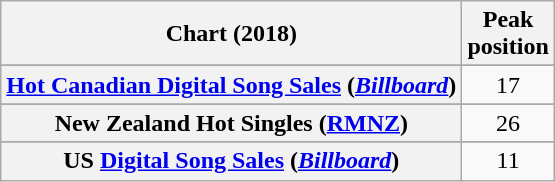<table class="wikitable sortable plainrowheaders" style="text-align:center">
<tr>
<th scope="col">Chart (2018)</th>
<th scope="col">Peak<br>position</th>
</tr>
<tr>
</tr>
<tr>
</tr>
<tr>
<th scope="row"><a href='#'>Hot Canadian Digital Song Sales</a> (<em><a href='#'>Billboard</a></em>)</th>
<td>17</td>
</tr>
<tr>
</tr>
<tr>
<th scope="row">New Zealand Hot Singles (<a href='#'>RMNZ</a>)</th>
<td>26</td>
</tr>
<tr>
</tr>
<tr>
<th scope="row">US <a href='#'>Digital Song Sales</a> (<em><a href='#'>Billboard</a></em>)</th>
<td>11</td>
</tr>
</table>
